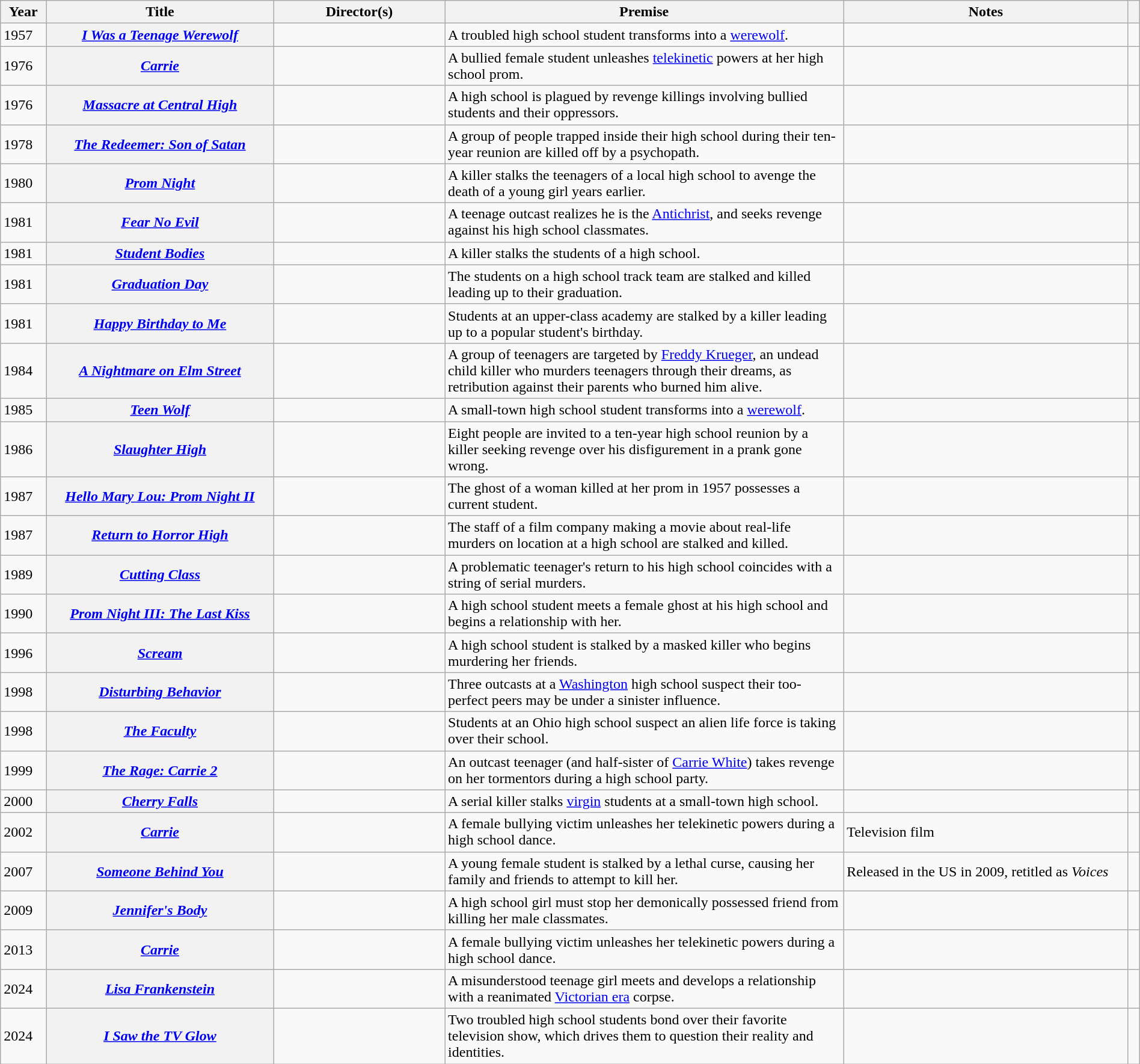<table class="wikitable sortable plainrowheaders" style="width:100%">
<tr>
<th style="width:4%;">Year</th>
<th style="width:20%;">Title</th>
<th style="width:15%">Director(s)</th>
<th style="width:35%;" class="unsortable">Premise</th>
<th style="width:25%;" class="unsortable">Notes</th>
<th style="width:5%;" class="unsortable"></th>
</tr>
<tr>
<td>1957</td>
<th scope="row"><em><a href='#'>I Was a Teenage Werewolf</a></em></th>
<td></td>
<td>A troubled high school student transforms into a <a href='#'>werewolf</a>.</td>
<td></td>
<td style=text-align:center></td>
</tr>
<tr>
<td>1976</td>
<th scope="row"><em><a href='#'>Carrie</a></em></th>
<td></td>
<td>A bullied female student unleashes <a href='#'>telekinetic</a> powers at her high school prom.</td>
<td></td>
<td style=text-align:center></td>
</tr>
<tr>
<td>1976</td>
<th scope="row"><em><a href='#'>Massacre at Central High</a></em></th>
<td></td>
<td>A high school is plagued by revenge killings involving bullied students and their oppressors.</td>
<td></td>
<td style=text-align:center></td>
</tr>
<tr>
<td>1978</td>
<th scope="row" data-sort-value="Redeemer"><em><a href='#'>The Redeemer: Son of Satan</a></em></th>
<td></td>
<td>A group of people trapped inside their high school during their ten-year reunion are killed off by a psychopath.</td>
<td></td>
<td style=text-align:center></td>
</tr>
<tr>
<td>1980</td>
<th scope="row"><em><a href='#'>Prom Night</a></em></th>
<td></td>
<td>A killer stalks the teenagers of a local high school to avenge the death of a young girl years earlier.</td>
<td></td>
<td style=text-align:center></td>
</tr>
<tr>
<td>1981</td>
<th scope="row"><em><a href='#'>Fear No Evil</a></em></th>
<td></td>
<td>A teenage outcast realizes he is the <a href='#'>Antichrist</a>, and seeks revenge against his high school classmates.</td>
<td></td>
<td style=text-align:center></td>
</tr>
<tr>
<td>1981</td>
<th scope="row"><em><a href='#'>Student Bodies</a></em></th>
<td></td>
<td>A killer stalks the students of a high school.</td>
<td></td>
<td style=text-align:center></td>
</tr>
<tr>
<td>1981</td>
<th scope="row"><em><a href='#'>Graduation Day</a></em></th>
<td></td>
<td>The students on a high school track team are stalked and killed leading up to their graduation.</td>
<td></td>
<td style=text-align:center></td>
</tr>
<tr>
<td>1981</td>
<th scope="row"><em><a href='#'>Happy Birthday to Me</a></em></th>
<td></td>
<td>Students at an upper-class academy are stalked by a killer leading up to a popular student's birthday.</td>
<td></td>
<td style=text-align:center></td>
</tr>
<tr>
<td>1984</td>
<th scope="row" data-sort-value="Nightmare on Elm Street"><em><a href='#'>A Nightmare on Elm Street</a></em></th>
<td></td>
<td>A group of teenagers are targeted by <a href='#'>Freddy Krueger</a>, an undead child killer who murders teenagers through their dreams, as retribution against their parents who burned him alive.</td>
<td></td>
<td style=text-align:center></td>
</tr>
<tr>
<td>1985</td>
<th scope="row"><em><a href='#'>Teen Wolf</a></em></th>
<td></td>
<td>A small-town high school student transforms into a <a href='#'>werewolf</a>.</td>
<td></td>
<td style=text-align:center></td>
</tr>
<tr>
<td>1986</td>
<th scope="row"><em><a href='#'>Slaughter High</a></em></th>
<td></td>
<td>Eight people are invited to a ten-year high school reunion by a killer seeking revenge over his disfigurement in a prank gone wrong.</td>
<td></td>
<td style=text-align:center></td>
</tr>
<tr>
<td>1987</td>
<th scope="row"><em><a href='#'>Hello Mary Lou: Prom Night II</a></em></th>
<td></td>
<td>The ghost of a woman killed at her prom in 1957 possesses a current student.</td>
<td></td>
<td style=text-align:center></td>
</tr>
<tr>
<td>1987</td>
<th scope="row"><em><a href='#'>Return to Horror High</a></em></th>
<td></td>
<td>The staff of a film company making a movie about real-life murders on location at a high school are stalked and killed.</td>
<td></td>
<td style=text-align:center></td>
</tr>
<tr>
<td>1989</td>
<th scope="row"><em><a href='#'>Cutting Class</a></em></th>
<td></td>
<td>A problematic teenager's return to his high school coincides with a string of serial murders.</td>
<td></td>
<td style=text-align:center></td>
</tr>
<tr>
<td>1990</td>
<th scope="row"><em><a href='#'>Prom Night III: The Last Kiss</a></em></th>
<td></td>
<td>A high school student meets a female ghost at his high school and begins a relationship with her.</td>
<td></td>
<td style=text-align:center></td>
</tr>
<tr>
<td>1996</td>
<th scope="row"><em><a href='#'>Scream</a></em></th>
<td></td>
<td>A high school student is stalked by a masked killer who begins murdering her friends.</td>
<td></td>
<td style=text-align:center></td>
</tr>
<tr>
<td>1998</td>
<th scope="row"><em><a href='#'>Disturbing Behavior</a></em></th>
<td></td>
<td>Three outcasts at a <a href='#'>Washington</a> high school suspect their too-perfect peers may be under a sinister influence.</td>
<td></td>
<td style=text-align:center></td>
</tr>
<tr>
<td>1998</td>
<th scope="row" data-sort-value="Faculty"><em><a href='#'>The Faculty</a></em></th>
<td></td>
<td>Students at an Ohio high school suspect an alien life force is taking over their school.</td>
<td></td>
<td style=text-align:center></td>
</tr>
<tr>
<td>1999</td>
<th scope="row" data-sort-value="Rage Carrie 2"><em><a href='#'>The Rage: Carrie 2</a></em></th>
<td></td>
<td>An outcast teenager (and half-sister of <a href='#'>Carrie White</a>) takes revenge on her tormentors during a high school party.</td>
<td></td>
<td style=text-align:center></td>
</tr>
<tr>
<td>2000</td>
<th scope="row"><em><a href='#'>Cherry Falls</a></em></th>
<td></td>
<td>A serial killer stalks <a href='#'>virgin</a> students at a small-town high school.</td>
<td></td>
<td style=text-align:center></td>
</tr>
<tr>
<td>2002</td>
<th scope="row" sort-name="Carrie 2002"><em><a href='#'>Carrie</a></em></th>
<td></td>
<td>A female bullying victim unleashes her telekinetic powers during a high school dance.</td>
<td>Television film</td>
<td style=text-align:center></td>
</tr>
<tr>
<td>2007</td>
<th scope="row" data-sort-value="Someone Behind You"><em><a href='#'>Someone Behind You</a></em></th>
<td></td>
<td>A young female student is stalked by a lethal curse, causing her family and friends to attempt to kill her.</td>
<td>Released in the US in 2009, retitled as <em>Voices</em></td>
<td></td>
</tr>
<tr>
<td>2009</td>
<th scope="row" data-sort-value="Jennifer's Body"><em><a href='#'>Jennifer's Body</a></em></th>
<td></td>
<td>A high school girl must stop her demonically possessed friend from killing her male classmates.</td>
<td></td>
<td style=text-align:center></td>
</tr>
<tr>
<td>2013</td>
<th scope="row" data-sort-value="Carrie 2013"><em><a href='#'>Carrie</a></em></th>
<td></td>
<td>A female bullying victim unleashes her telekinetic powers during a high school dance.</td>
<td></td>
<td style=text-align:center></td>
</tr>
<tr>
<td>2024</td>
<th scope="row" data-sort-value="Lisa Frankenstein"><em><a href='#'>Lisa Frankenstein</a></em></th>
<td></td>
<td>A misunderstood teenage girl meets and develops a relationship with a reanimated <a href='#'>Victorian era</a> corpse.</td>
<td></td>
<td style=text-align:center></td>
</tr>
<tr>
<td>2024</td>
<th scope="row" data-sort-value="I Saw the TV Glow"><em><a href='#'>I Saw the TV Glow</a></em></th>
<td></td>
<td>Two troubled high school students bond over their favorite television show, which drives them to question their reality and identities.</td>
<td></td>
<td style=text-align:center></td>
</tr>
</table>
